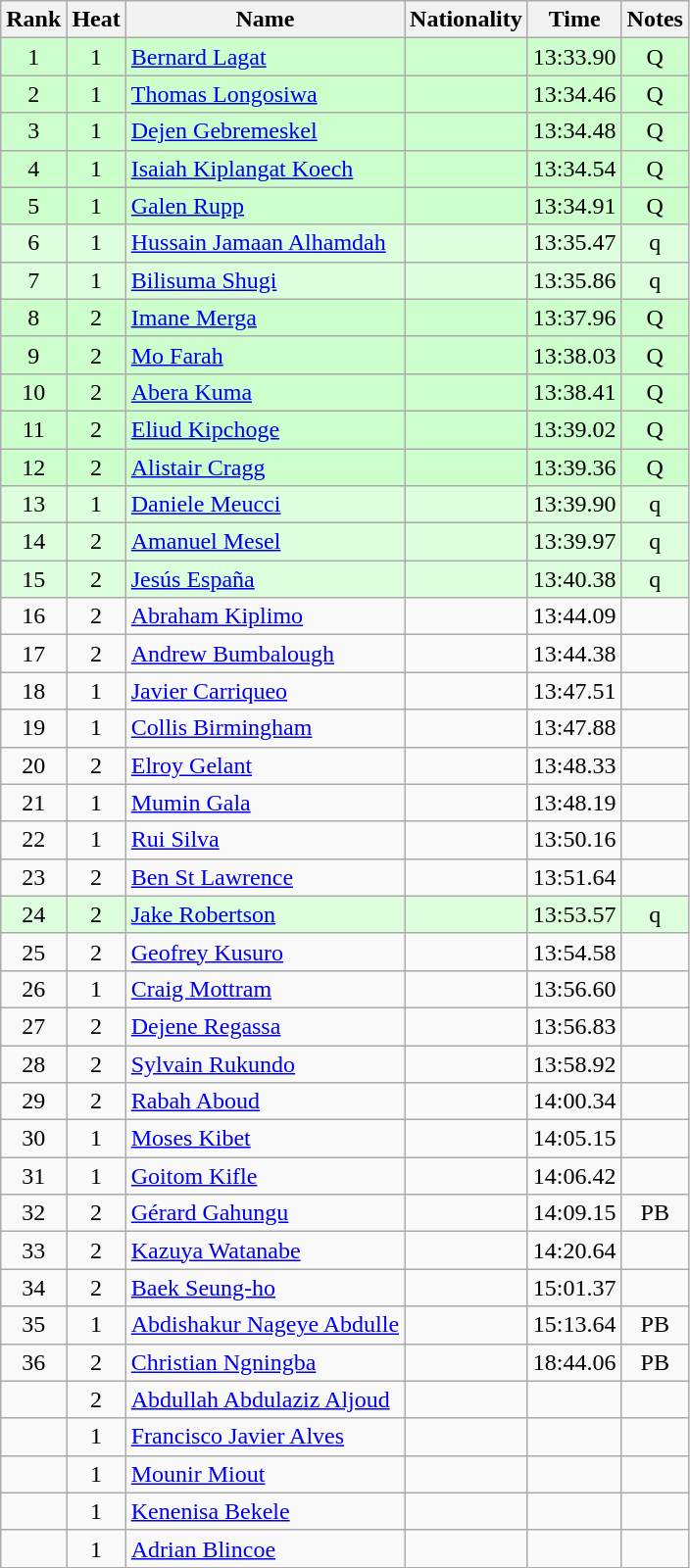<table class="wikitable sortable" style="text-align:center">
<tr>
<th>Rank</th>
<th>Heat</th>
<th>Name</th>
<th>Nationality</th>
<th>Time</th>
<th>Notes</th>
</tr>
<tr bgcolor=ccffcc>
<td>1</td>
<td>1</td>
<td align=left><a href='#'>Bernard Lagat</a></td>
<td align=left></td>
<td>13:33.90</td>
<td>Q</td>
</tr>
<tr bgcolor=ccffcc>
<td>2</td>
<td>1</td>
<td align=left><a href='#'>Thomas Longosiwa</a></td>
<td align=left></td>
<td>13:34.46</td>
<td>Q</td>
</tr>
<tr bgcolor=ccffcc>
<td>3</td>
<td>1</td>
<td align=left><a href='#'>Dejen Gebremeskel</a></td>
<td align=left></td>
<td>13:34.48</td>
<td>Q</td>
</tr>
<tr bgcolor=ccffcc>
<td>4</td>
<td>1</td>
<td align=left><a href='#'>Isaiah Kiplangat Koech</a></td>
<td align=left></td>
<td>13:34.54</td>
<td>Q</td>
</tr>
<tr bgcolor=ccffcc>
<td>5</td>
<td>1</td>
<td align=left><a href='#'>Galen Rupp</a></td>
<td align=left></td>
<td>13:34.91</td>
<td>Q</td>
</tr>
<tr bgcolor=ddffdd>
<td>6</td>
<td>1</td>
<td align=left><a href='#'>Hussain Jamaan Alhamdah</a></td>
<td align=left></td>
<td>13:35.47</td>
<td>q</td>
</tr>
<tr bgcolor=ddffdd>
<td>7</td>
<td>1</td>
<td align=left><a href='#'>Bilisuma Shugi</a></td>
<td align=left></td>
<td>13:35.86</td>
<td>q</td>
</tr>
<tr bgcolor=ccffcc>
<td>8</td>
<td>2</td>
<td align=left><a href='#'>Imane Merga</a></td>
<td align=left></td>
<td>13:37.96</td>
<td>Q</td>
</tr>
<tr bgcolor=ccffcc>
<td>9</td>
<td>2</td>
<td align=left><a href='#'>Mo Farah</a></td>
<td align=left></td>
<td>13:38.03</td>
<td>Q</td>
</tr>
<tr bgcolor=ccffcc>
<td>10</td>
<td>2</td>
<td align=left><a href='#'>Abera Kuma</a></td>
<td align=left></td>
<td>13:38.41</td>
<td>Q</td>
</tr>
<tr bgcolor=ccffcc>
<td>11</td>
<td>2</td>
<td align=left><a href='#'>Eliud Kipchoge</a></td>
<td align=left></td>
<td>13:39.02</td>
<td>Q</td>
</tr>
<tr bgcolor=ccffcc>
<td>12</td>
<td>2</td>
<td align=left><a href='#'>Alistair Cragg</a></td>
<td align=left></td>
<td>13:39.36</td>
<td>Q</td>
</tr>
<tr bgcolor=ddffdd>
<td>13</td>
<td>1</td>
<td align=left><a href='#'>Daniele Meucci</a></td>
<td align=left></td>
<td>13:39.90</td>
<td>q</td>
</tr>
<tr bgcolor=ddffdd>
<td>14</td>
<td>2</td>
<td align=left><a href='#'>Amanuel Mesel</a></td>
<td align=left></td>
<td>13:39.97</td>
<td>q</td>
</tr>
<tr bgcolor=ddffdd>
<td>15</td>
<td>2</td>
<td align=left><a href='#'>Jesús España</a></td>
<td align=left></td>
<td>13:40.38</td>
<td>q</td>
</tr>
<tr>
<td>16</td>
<td>2</td>
<td align=left><a href='#'>Abraham Kiplimo</a></td>
<td align=left></td>
<td>13:44.09</td>
<td></td>
</tr>
<tr>
<td>17</td>
<td>2</td>
<td align=left><a href='#'>Andrew Bumbalough</a></td>
<td align=left></td>
<td>13:44.38</td>
<td></td>
</tr>
<tr>
<td>18</td>
<td>1</td>
<td align=left><a href='#'>Javier Carriqueo</a></td>
<td align=left></td>
<td>13:47.51</td>
<td></td>
</tr>
<tr>
<td>19</td>
<td>1</td>
<td align=left><a href='#'>Collis Birmingham</a></td>
<td align=left></td>
<td>13:47.88</td>
<td></td>
</tr>
<tr>
<td>20</td>
<td>2</td>
<td align=left><a href='#'>Elroy Gelant</a></td>
<td align=left></td>
<td>13:48.33</td>
<td></td>
</tr>
<tr>
<td>21</td>
<td>1</td>
<td align=left><a href='#'>Mumin Gala</a></td>
<td align=left></td>
<td>13:48.19</td>
<td></td>
</tr>
<tr>
<td>22</td>
<td>1</td>
<td align=left><a href='#'>Rui Silva</a></td>
<td align=left></td>
<td>13:50.16</td>
<td></td>
</tr>
<tr>
<td>23</td>
<td>2</td>
<td align=left><a href='#'>Ben St Lawrence</a></td>
<td align=left></td>
<td>13:51.64</td>
<td></td>
</tr>
<tr bgcolor=ddffdd>
<td>24</td>
<td>2</td>
<td align=left><a href='#'>Jake Robertson</a></td>
<td align=left></td>
<td>13:53.57</td>
<td>q</td>
</tr>
<tr>
<td>25</td>
<td>2</td>
<td align=left><a href='#'>Geofrey Kusuro</a></td>
<td align=left></td>
<td>13:54.58</td>
<td></td>
</tr>
<tr>
<td>26</td>
<td>1</td>
<td align=left><a href='#'>Craig Mottram</a></td>
<td align=left></td>
<td>13:56.60</td>
<td></td>
</tr>
<tr>
<td>27</td>
<td>2</td>
<td align=left><a href='#'>Dejene Regassa</a></td>
<td align=left></td>
<td>13:56.83</td>
<td></td>
</tr>
<tr>
<td>28</td>
<td>2</td>
<td align=left><a href='#'>Sylvain Rukundo</a></td>
<td align=left></td>
<td>13:58.92</td>
<td></td>
</tr>
<tr>
<td>29</td>
<td>2</td>
<td align=left><a href='#'>Rabah Aboud</a></td>
<td align=left></td>
<td>14:00.34</td>
<td></td>
</tr>
<tr>
<td>30</td>
<td>1</td>
<td align=left><a href='#'>Moses Kibet</a></td>
<td align=left></td>
<td>14:05.15</td>
<td></td>
</tr>
<tr>
<td>31</td>
<td>1</td>
<td align=left><a href='#'>Goitom Kifle</a></td>
<td align=left></td>
<td>14:06.42</td>
<td></td>
</tr>
<tr>
<td>32</td>
<td>2</td>
<td align=left><a href='#'>Gérard Gahungu</a></td>
<td align=left></td>
<td>14:09.15</td>
<td>PB</td>
</tr>
<tr>
<td>33</td>
<td>2</td>
<td align=left><a href='#'>Kazuya Watanabe</a></td>
<td align=left></td>
<td>14:20.64</td>
<td></td>
</tr>
<tr>
<td>34</td>
<td>2</td>
<td align=left><a href='#'>Baek Seung-ho</a></td>
<td align=left></td>
<td>15:01.37</td>
<td></td>
</tr>
<tr>
<td>35</td>
<td>1</td>
<td align=left><a href='#'>Abdishakur Nageye Abdulle</a></td>
<td align=left></td>
<td>15:13.64</td>
<td>PB</td>
</tr>
<tr>
<td>36</td>
<td>2</td>
<td align=left><a href='#'>Christian Ngningba</a></td>
<td align=left></td>
<td>18:44.06</td>
<td>PB</td>
</tr>
<tr>
<td></td>
<td>2</td>
<td align=left><a href='#'>Abdullah Abdulaziz Aljoud</a></td>
<td align=left></td>
<td></td>
<td></td>
</tr>
<tr>
<td></td>
<td>1</td>
<td align=left><a href='#'>Francisco Javier Alves</a></td>
<td align=left></td>
<td></td>
<td></td>
</tr>
<tr>
<td></td>
<td>1</td>
<td align=left><a href='#'>Mounir Miout</a></td>
<td align=left></td>
<td></td>
<td></td>
</tr>
<tr>
<td></td>
<td>1</td>
<td align=left><a href='#'>Kenenisa Bekele</a></td>
<td align=left></td>
<td></td>
<td></td>
</tr>
<tr>
<td></td>
<td>1</td>
<td align=left><a href='#'>Adrian Blincoe</a></td>
<td align=left></td>
<td></td>
<td></td>
</tr>
</table>
